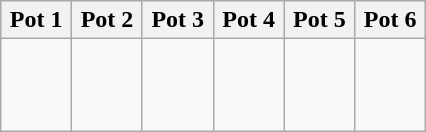<table class="wikitable">
<tr>
<th width=15%>Pot 1</th>
<th width=15%>Pot 2</th>
<th width=15%>Pot 3</th>
<th width=15%>Pot 4</th>
<th width=15%>Pot 5</th>
<th width=15%>Pot 6</th>
</tr>
<tr>
<td valign="top"><br><br><br></td>
<td valign="top"><br><br><br></td>
<td valign="top"><br><br><br></td>
<td valign="top"><br><br><s></s><br></td>
<td valign="top"><br><br><br></td>
<td valign="top"><br><br><br></td>
</tr>
</table>
